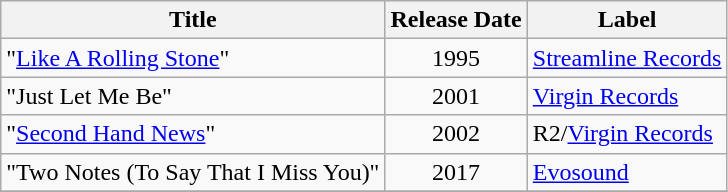<table class="wikitable">
<tr>
<th>Title</th>
<th>Release Date</th>
<th>Label</th>
</tr>
<tr>
<td>"<a href='#'>Like A Rolling Stone</a>"</td>
<td align="center">1995</td>
<td><a href='#'>Streamline Records</a></td>
</tr>
<tr>
<td>"Just Let Me Be"</td>
<td align="center">2001</td>
<td><a href='#'>Virgin Records</a></td>
</tr>
<tr>
<td>"<a href='#'>Second Hand News</a>"</td>
<td align="center">2002</td>
<td>R2/<a href='#'>Virgin Records</a></td>
</tr>
<tr>
<td>"Two Notes (To Say That I Miss You)"</td>
<td align="center">2017</td>
<td><a href='#'>Evosound</a></td>
</tr>
<tr>
</tr>
</table>
